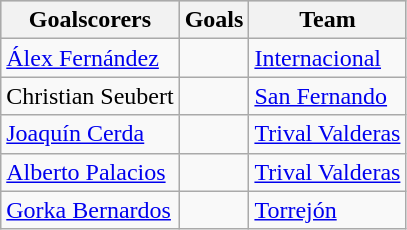<table class="wikitable sortable" class="wikitable">
<tr style="background:#ccc; text-align:center;">
<th>Goalscorers</th>
<th>Goals</th>
<th>Team</th>
</tr>
<tr>
<td> <a href='#'>Álex Fernández</a></td>
<td></td>
<td><a href='#'>Internacional</a></td>
</tr>
<tr>
<td> Christian Seubert</td>
<td></td>
<td><a href='#'>San Fernando</a></td>
</tr>
<tr>
<td> <a href='#'>Joaquín Cerda</a></td>
<td></td>
<td><a href='#'>Trival Valderas</a></td>
</tr>
<tr>
<td> <a href='#'>Alberto Palacios</a></td>
<td></td>
<td><a href='#'>Trival Valderas</a></td>
</tr>
<tr>
<td> <a href='#'>Gorka Bernardos</a></td>
<td></td>
<td><a href='#'>Torrejón</a></td>
</tr>
</table>
